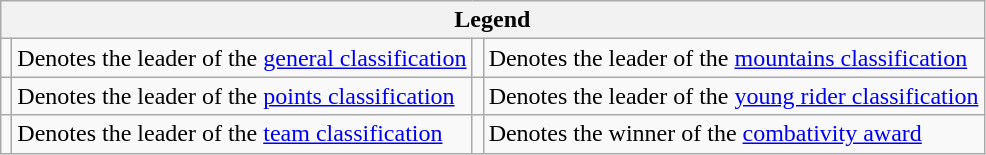<table class="wikitable noresize">
<tr>
<th colspan="4">Legend</th>
</tr>
<tr>
<td></td>
<td>Denotes the leader of the <a href='#'>general classification</a></td>
<td></td>
<td>Denotes the leader of the <a href='#'>mountains classification</a></td>
</tr>
<tr>
<td></td>
<td>Denotes the leader of the <a href='#'>points classification</a></td>
<td></td>
<td>Denotes the leader of the <a href='#'>young rider classification</a></td>
</tr>
<tr>
<td></td>
<td>Denotes the leader of the <a href='#'>team classification</a></td>
<td></td>
<td>Denotes the winner of the <a href='#'>combativity award</a></td>
</tr>
</table>
